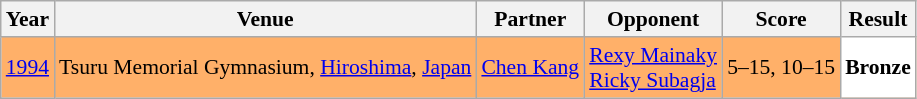<table class="sortable wikitable" style="font-size: 90%;">
<tr>
<th>Year</th>
<th>Venue</th>
<th>Partner</th>
<th>Opponent</th>
<th>Score</th>
<th>Result</th>
</tr>
<tr style="background:#FFB069">
<td align="center"><a href='#'>1994</a></td>
<td align="left">Tsuru Memorial Gymnasium, <a href='#'>Hiroshima</a>, <a href='#'>Japan</a></td>
<td align="left"> <a href='#'>Chen Kang</a></td>
<td align="left"> <a href='#'>Rexy Mainaky</a> <br> <a href='#'>Ricky Subagja</a></td>
<td align="left">5–15, 10–15</td>
<td style="text-align:left; background:white"> <strong>Bronze</strong></td>
</tr>
</table>
